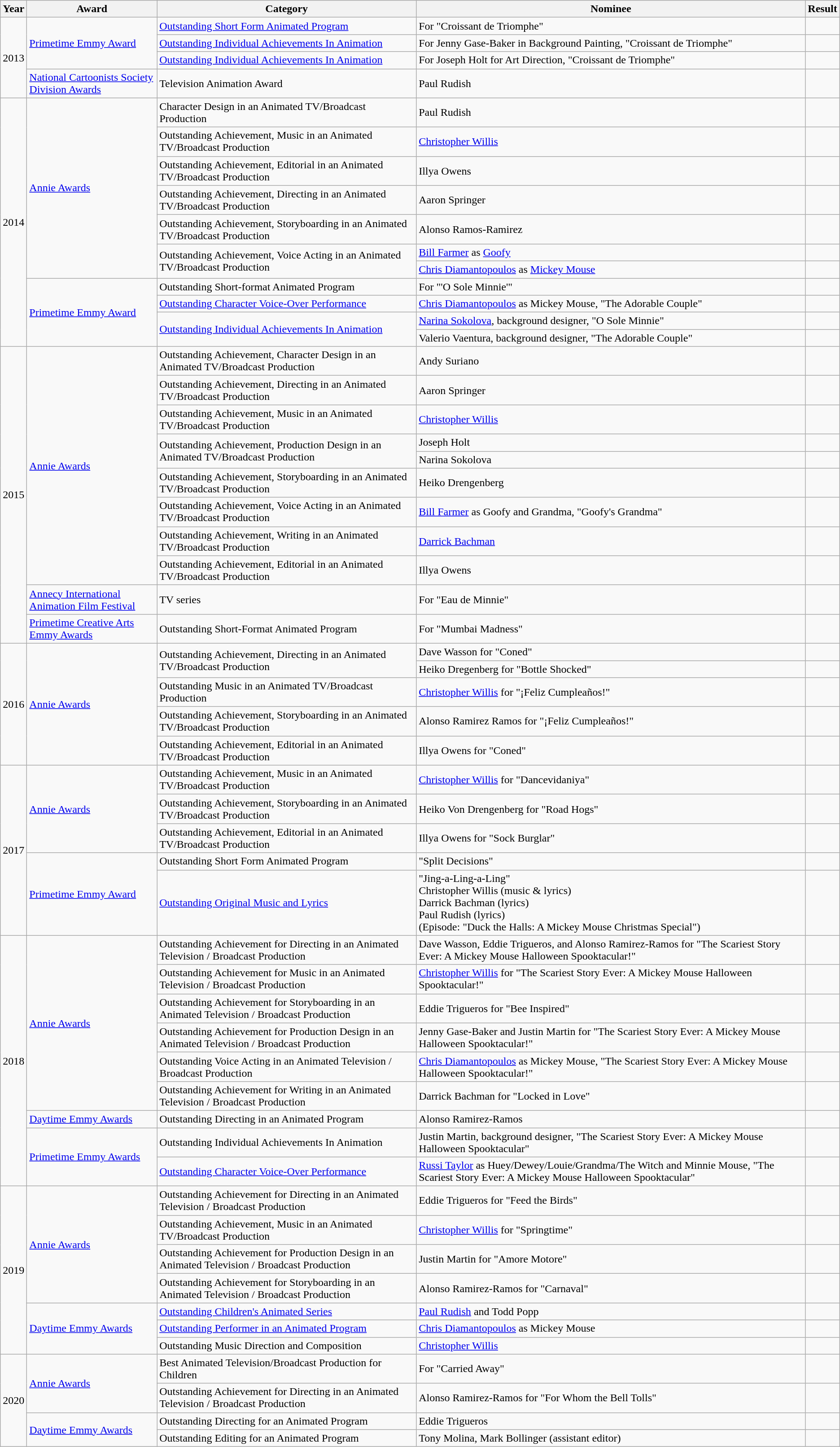<table class="wikitable sortable">
<tr>
<th>Year</th>
<th>Award</th>
<th>Category</th>
<th>Nominee</th>
<th>Result</th>
</tr>
<tr>
<td rowspan="4">2013</td>
<td rowspan="3"><a href='#'>Primetime Emmy Award</a></td>
<td><a href='#'>Outstanding Short Form Animated Program</a></td>
<td>For "Croissant de Triomphe"</td>
<td></td>
</tr>
<tr>
<td><a href='#'>Outstanding Individual Achievements In Animation</a></td>
<td>For Jenny Gase-Baker in Background Painting, "Croissant de Triomphe"</td>
<td></td>
</tr>
<tr>
<td><a href='#'>Outstanding Individual Achievements In Animation</a></td>
<td>For Joseph Holt for Art Direction, "Croissant de Triomphe"</td>
<td></td>
</tr>
<tr>
<td><a href='#'>National Cartoonists Society Division Awards</a></td>
<td>Television Animation Award</td>
<td>Paul Rudish</td>
<td></td>
</tr>
<tr>
<td rowspan="11">2014</td>
<td rowspan="7"><a href='#'>Annie Awards</a></td>
<td>Character Design in an Animated TV/Broadcast Production</td>
<td>Paul Rudish</td>
<td></td>
</tr>
<tr>
<td>Outstanding Achievement, Music in an Animated TV/Broadcast Production</td>
<td><a href='#'>Christopher Willis</a></td>
<td></td>
</tr>
<tr>
<td>Outstanding Achievement, Editorial in an Animated TV/Broadcast Production</td>
<td>Illya Owens</td>
<td></td>
</tr>
<tr>
<td>Outstanding Achievement, Directing in an Animated TV/Broadcast Production</td>
<td>Aaron Springer</td>
<td></td>
</tr>
<tr>
<td>Outstanding Achievement, Storyboarding in an Animated TV/Broadcast Production</td>
<td>Alonso Ramos-Ramirez</td>
<td></td>
</tr>
<tr>
<td rowspan="2">Outstanding Achievement, Voice Acting in an Animated TV/Broadcast Production</td>
<td><a href='#'>Bill Farmer</a> as <a href='#'>Goofy</a></td>
<td></td>
</tr>
<tr>
<td><a href='#'>Chris Diamantopoulos</a> as <a href='#'>Mickey Mouse</a></td>
<td></td>
</tr>
<tr>
<td rowspan="4"><a href='#'>Primetime Emmy Award</a></td>
<td>Outstanding Short-format Animated Program</td>
<td>For "'O Sole Minnie'"</td>
<td></td>
</tr>
<tr>
<td><a href='#'>Outstanding Character Voice-Over Performance</a></td>
<td><a href='#'>Chris Diamantopoulos</a> as Mickey Mouse, "The Adorable Couple"</td>
<td></td>
</tr>
<tr>
<td rowspan=2><a href='#'>Outstanding Individual Achievements In Animation</a></td>
<td><a href='#'>Narina Sokolova</a>, background designer, "O Sole Minnie"</td>
<td></td>
</tr>
<tr>
<td>Valerio Vaentura, background designer, "The Adorable Couple"</td>
<td></td>
</tr>
<tr>
<td rowspan="11">2015</td>
<td rowspan="9"><a href='#'>Annie Awards</a></td>
<td>Outstanding Achievement, Character Design in an Animated TV/Broadcast Production</td>
<td>Andy Suriano</td>
<td></td>
</tr>
<tr>
<td>Outstanding Achievement, Directing in an Animated TV/Broadcast Production</td>
<td>Aaron Springer</td>
<td></td>
</tr>
<tr>
<td>Outstanding Achievement, Music in an Animated TV/Broadcast Production</td>
<td><a href='#'>Christopher Willis</a></td>
<td></td>
</tr>
<tr>
<td rowspan=2>Outstanding Achievement, Production Design in an Animated TV/Broadcast Production</td>
<td>Joseph Holt</td>
<td></td>
</tr>
<tr>
<td>Narina Sokolova</td>
<td></td>
</tr>
<tr>
<td>Outstanding Achievement, Storyboarding in an Animated TV/Broadcast Production</td>
<td>Heiko Drengenberg</td>
<td></td>
</tr>
<tr>
<td>Outstanding Achievement, Voice Acting in an Animated TV/Broadcast Production</td>
<td><a href='#'>Bill Farmer</a> as Goofy and Grandma, "Goofy's Grandma"</td>
<td></td>
</tr>
<tr>
<td>Outstanding Achievement, Writing in an Animated TV/Broadcast Production</td>
<td><a href='#'>Darrick Bachman</a></td>
<td></td>
</tr>
<tr>
<td>Outstanding Achievement, Editorial in an Animated TV/Broadcast Production</td>
<td>Illya Owens</td>
<td></td>
</tr>
<tr>
<td><a href='#'>Annecy International Animation Film Festival</a></td>
<td>TV series</td>
<td>For "Eau de Minnie"</td>
<td></td>
</tr>
<tr>
<td><a href='#'>Primetime Creative Arts Emmy Awards</a></td>
<td>Outstanding Short-Format Animated Program</td>
<td>For "Mumbai Madness"</td>
<td></td>
</tr>
<tr>
<td rowspan="5">2016</td>
<td rowspan="5"><a href='#'>Annie Awards</a></td>
<td rowspan="2">Outstanding Achievement, Directing in an Animated TV/Broadcast Production</td>
<td>Dave Wasson for "Coned"</td>
<td></td>
</tr>
<tr>
<td>Heiko Dregenberg for "Bottle Shocked"</td>
<td></td>
</tr>
<tr>
<td>Outstanding Music in an Animated TV/Broadcast Production</td>
<td><a href='#'>Christopher Willis</a> for "¡Feliz Cumpleaños!"</td>
<td></td>
</tr>
<tr>
<td>Outstanding Achievement, Storyboarding in an Animated TV/Broadcast Production</td>
<td>Alonso Ramirez Ramos for "¡Feliz Cumpleaños!"</td>
<td></td>
</tr>
<tr>
<td>Outstanding Achievement, Editorial in an Animated TV/Broadcast Production</td>
<td>Illya Owens for "Coned"</td>
<td></td>
</tr>
<tr>
<td rowspan= 5>2017</td>
<td rowspan= 3><a href='#'>Annie Awards</a></td>
<td>Outstanding Achievement, Music in an Animated TV/Broadcast Production</td>
<td><a href='#'>Christopher Willis</a> for "Dancevidaniya"</td>
<td></td>
</tr>
<tr>
<td>Outstanding Achievement, Storyboarding in an Animated TV/Broadcast Production</td>
<td>Heiko Von Drengenberg for "Road Hogs"</td>
<td></td>
</tr>
<tr>
<td>Outstanding Achievement, Editorial in an Animated TV/Broadcast Production</td>
<td>Illya Owens for "Sock Burglar"</td>
<td></td>
</tr>
<tr>
<td rowspan=2><a href='#'>Primetime Emmy Award</a></td>
<td>Outstanding Short Form Animated Program</td>
<td>"Split Decisions"</td>
<td></td>
</tr>
<tr>
<td><a href='#'>Outstanding Original Music and Lyrics</a></td>
<td>"Jing-a-Ling-a-Ling"<br>Christopher Willis (music & lyrics)<br>Darrick Bachman (lyrics)<br>Paul Rudish (lyrics)<br>(Episode: "Duck the Halls: A Mickey Mouse Christmas Special")</td>
<td></td>
</tr>
<tr>
<td rowspan= 9>2018</td>
<td rowspan= 6><a href='#'>Annie Awards</a></td>
<td>Outstanding Achievement for Directing in an Animated Television / Broadcast Production</td>
<td>Dave Wasson, Eddie Trigueros, and Alonso Ramirez-Ramos for "The Scariest Story Ever: A Mickey Mouse Halloween Spooktacular!"</td>
<td></td>
</tr>
<tr>
<td>Outstanding Achievement for Music in an Animated Television / Broadcast Production</td>
<td><a href='#'>Christopher Willis</a> for "The Scariest Story Ever: A Mickey Mouse Halloween Spooktacular!"</td>
<td></td>
</tr>
<tr>
<td>Outstanding Achievement for Storyboarding in an Animated Television / Broadcast Production</td>
<td>Eddie Trigueros for "Bee Inspired"</td>
<td></td>
</tr>
<tr>
<td>Outstanding Achievement for Production Design in an Animated Television / Broadcast Production</td>
<td>Jenny Gase-Baker and Justin Martin for "The Scariest Story Ever: A Mickey Mouse Halloween Spooktacular!"</td>
<td></td>
</tr>
<tr>
<td>Outstanding Voice Acting in an Animated Television / Broadcast Production</td>
<td><a href='#'>Chris Diamantopoulos</a> as Mickey Mouse, "The Scariest Story Ever: A Mickey Mouse Halloween Spooktacular!"</td>
<td></td>
</tr>
<tr>
<td>Outstanding Achievement for Writing in an Animated Television / Broadcast Production</td>
<td>Darrick Bachman for "Locked in Love"</td>
<td></td>
</tr>
<tr>
<td><a href='#'>Daytime Emmy Awards</a></td>
<td>Outstanding Directing in an Animated Program</td>
<td>Alonso Ramirez-Ramos</td>
<td></td>
</tr>
<tr>
<td rowspan=2><a href='#'>Primetime Emmy Awards</a></td>
<td>Outstanding Individual Achievements In Animation</td>
<td>Justin Martin, background designer, "The Scariest Story Ever: A Mickey Mouse Halloween Spooktacular"</td>
<td></td>
</tr>
<tr>
<td><a href='#'>Outstanding Character Voice-Over Performance</a></td>
<td><a href='#'>Russi Taylor</a> as Huey/Dewey/Louie/Grandma/The Witch and Minnie Mouse, "The Scariest Story Ever: A Mickey Mouse Halloween Spooktacular"</td>
<td></td>
</tr>
<tr>
<td rowspan="7">2019</td>
<td rowspan="4"><a href='#'>Annie Awards</a></td>
<td>Outstanding Achievement for Directing in an Animated Television / Broadcast Production</td>
<td>Eddie Trigueros for "Feed the Birds"</td>
<td></td>
</tr>
<tr>
<td>Outstanding Achievement, Music in an Animated TV/Broadcast Production</td>
<td><a href='#'>Christopher Willis</a> for "Springtime"</td>
<td></td>
</tr>
<tr>
<td>Outstanding Achievement for Production Design in an Animated Television / Broadcast Production</td>
<td>Justin Martin for "Amore Motore"</td>
<td></td>
</tr>
<tr>
<td>Outstanding Achievement for Storyboarding in an Animated Television / Broadcast Production</td>
<td>Alonso Ramirez-Ramos for "Carnaval"</td>
<td></td>
</tr>
<tr>
<td rowspan="3"><a href='#'>Daytime Emmy Awards</a></td>
<td><a href='#'>Outstanding Children's Animated Series</a></td>
<td><a href='#'>Paul Rudish</a> and Todd Popp</td>
<td></td>
</tr>
<tr>
<td><a href='#'>Outstanding Performer in an Animated Program</a></td>
<td><a href='#'>Chris Diamantopoulos</a> as Mickey Mouse</td>
<td></td>
</tr>
<tr>
<td>Outstanding Music Direction and Composition</td>
<td><a href='#'>Christopher Willis</a></td>
<td></td>
</tr>
<tr>
<td rowspan="4">2020</td>
<td rowspan="2"><a href='#'>Annie Awards</a></td>
<td>Best Animated Television/Broadcast Production for Children</td>
<td>For "Carried Away"</td>
<td></td>
</tr>
<tr>
<td>Outstanding Achievement for Directing in an Animated Television / Broadcast Production</td>
<td>Alonso Ramirez-Ramos for "For Whom the Bell Tolls"</td>
<td></td>
</tr>
<tr>
<td rowspan="2"><a href='#'>Daytime Emmy Awards</a></td>
<td>Outstanding Directing for an Animated Program</td>
<td>Eddie Trigueros</td>
<td></td>
</tr>
<tr>
<td>Outstanding Editing for an Animated Program</td>
<td>Tony Molina, Mark Bollinger (assistant editor)</td>
<td></td>
</tr>
</table>
